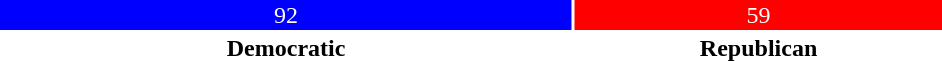<table style="width:50%; text-align:center;">
<tr style="color:white;">
<td style="background:blue; width:60.93%;">92</td>
<td style="background:red; width:39.07%;">59</td>
</tr>
<tr>
<td><span><strong>Democratic</strong></span></td>
<td><span><strong>Republican</strong></span></td>
</tr>
</table>
